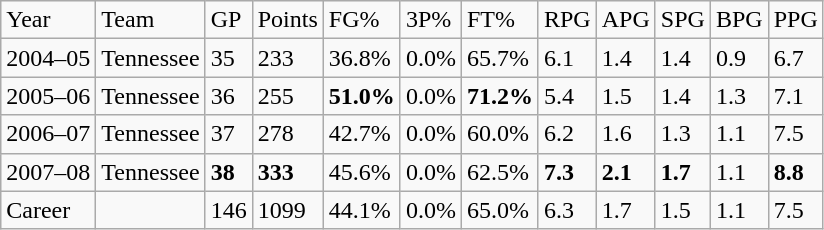<table class="wikitable">
<tr>
<td>Year</td>
<td>Team</td>
<td>GP</td>
<td>Points</td>
<td>FG%</td>
<td>3P%</td>
<td>FT%</td>
<td>RPG</td>
<td>APG</td>
<td>SPG</td>
<td>BPG</td>
<td>PPG</td>
</tr>
<tr>
<td>2004–05</td>
<td>Tennessee</td>
<td>35</td>
<td>233</td>
<td>36.8%</td>
<td>0.0%</td>
<td>65.7%</td>
<td>6.1</td>
<td>1.4</td>
<td>1.4</td>
<td>0.9</td>
<td>6.7</td>
</tr>
<tr>
<td>2005–06</td>
<td>Tennessee</td>
<td>36</td>
<td>255</td>
<td><strong>51.0%</strong></td>
<td>0.0%</td>
<td><strong>71.2%</strong></td>
<td>5.4</td>
<td>1.5</td>
<td>1.4</td>
<td>1.3</td>
<td>7.1</td>
</tr>
<tr>
<td>2006–07</td>
<td>Tennessee</td>
<td>37</td>
<td>278</td>
<td>42.7%</td>
<td>0.0%</td>
<td>60.0%</td>
<td>6.2</td>
<td>1.6</td>
<td>1.3</td>
<td>1.1</td>
<td>7.5</td>
</tr>
<tr>
<td>2007–08</td>
<td>Tennessee</td>
<td><strong>38</strong></td>
<td><strong>333</strong></td>
<td>45.6%</td>
<td>0.0%</td>
<td>62.5%</td>
<td><strong>7.3</strong></td>
<td><strong>2.1</strong></td>
<td><strong>1.7</strong></td>
<td>1.1</td>
<td><strong>8.8</strong></td>
</tr>
<tr>
<td>Career</td>
<td></td>
<td>146</td>
<td>1099</td>
<td>44.1%</td>
<td>0.0%</td>
<td>65.0%</td>
<td>6.3</td>
<td>1.7</td>
<td>1.5</td>
<td>1.1</td>
<td>7.5</td>
</tr>
</table>
